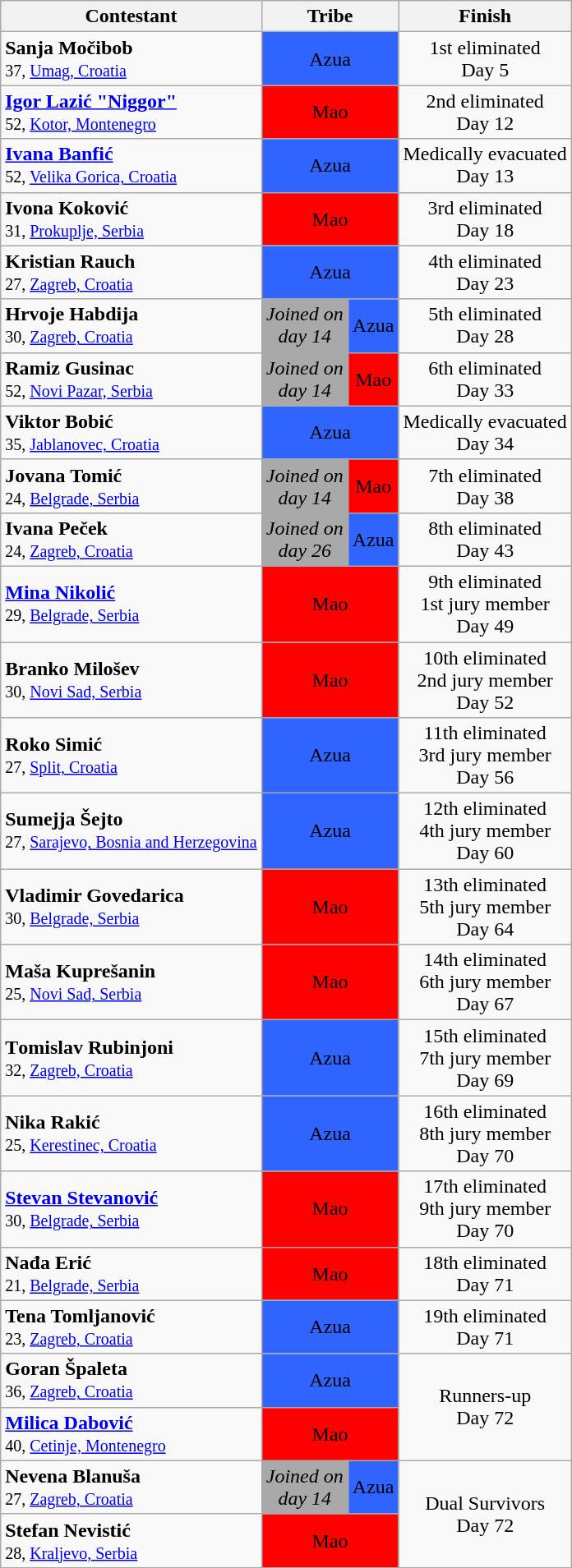<table class="wikitable sortable nowrap" style="margin:auto; text-align:center">
<tr>
<th>Contestant</th>
<th colspan="2">Tribe</th>
<th>Finish</th>
</tr>
<tr>
<td align="left"><strong>Sanja Močibob</strong><br><small>37, <a href='#'>Umag, Croatia</a></small></td>
<td colspan="2" align="center" bgcolor="#3064ff"><span>Azua</span></td>
<td align="center">1st eliminated<br>Day 5</td>
</tr>
<tr>
<td align="left"><strong><a href='#'>Igor Lazić "Niggor"</a></strong><br><small>52, <a href='#'>Kotor, Montenegro</a></small></td>
<td colspan="2" align="center" bgcolor="red"><span>Mao</span></td>
<td align="center">2nd eliminated<br>Day 12</td>
</tr>
<tr>
<td align="left"><strong><a href='#'>Ivana Banfić</a></strong><br><small>52, <a href='#'>Velika Gorica, Croatia</a></small></td>
<td colspan="2" align="center" bgcolor="#3064ff"><span>Azua</span></td>
<td align="center">Medically evacuated<br>Day 13</td>
</tr>
<tr>
<td align="left"><strong>Ivona Koković</strong><br><small>31, <a href='#'>Prokuplje, Serbia</a></small></td>
<td colspan="2" align="center" bgcolor="red"><span>Mao</span></td>
<td align="center">3rd eliminated<br>Day 18</td>
</tr>
<tr>
<td align="left"><strong>Kristian Rauch</strong><br><small>27, <a href='#'>Zagreb, Croatia</a></small></td>
<td colspan="2" align="center" bgcolor="#3064ff"><span>Azua</span></td>
<td align="center">4th eliminated<br>Day 23</td>
</tr>
<tr>
<td align="left"><strong>Hrvoje Habdija</strong><br><small>30, <a href='#'>Zagreb, Croatia</a></small></td>
<td align="center" bgcolor="darkgrey"><span><em>Joined on<br>day 14</em></span></td>
<td align="center" bgcolor="#3064ff"><span>Azua</span></td>
<td align="center">5th eliminated<br>Day 28</td>
</tr>
<tr>
<td align="left"><strong>Ramiz Gusinac</strong><br><small>52, <a href='#'>Novi Pazar, Serbia</a></small></td>
<td align="center" bgcolor="darkgrey"><span><em>Joined on<br>day 14</em></span></td>
<td align="center" bgcolor="red"><span>Mao</span></td>
<td>6th eliminated<br>Day 33</td>
</tr>
<tr>
<td align="left"><strong>Viktor Bobić</strong><br><small>35, <a href='#'>Jablanovec, Croatia</a></small></td>
<td colspan="2" align="center" bgcolor="#3064ff"><span>Azua</span></td>
<td>Medically evacuated<br>Day 34</td>
</tr>
<tr>
<td align="left"><strong>Јovana Tomić</strong><br><small>24, <a href='#'>Belgrade, Serbia</a></small></td>
<td align="center" bgcolor="darkgrey"><span><em>Joined on<br>day 14</em></span></td>
<td align="center" bgcolor="red"><span>Mao</span></td>
<td>7th eliminated<br>Day 38</td>
</tr>
<tr>
<td align="left"><strong>Ivana Peček</strong><br> <small>24, <a href='#'>Zagreb, Croatia</a></small></td>
<td align="center" bgcolor="darkgrey"><span><em>Joined on<br>day 26</em></span></td>
<td align="center" bgcolor="#3064ff"><span>Azua</span></td>
<td>8th eliminated<br>Day 43</td>
</tr>
<tr>
<td align="left"><strong><a href='#'>Mina Nikolić</a></strong><br><small>29, <a href='#'>Belgrade, Serbia</a></small></td>
<td colspan="2" align="center" bgcolor="red"><span>Mao</span></td>
<td>9th eliminated<br>1st jury member<br>Day 49</td>
</tr>
<tr>
<td align="left"><strong>Branko Milošev</strong><br><small>30, <a href='#'>Novi Sad, Serbia</a></small></td>
<td colspan="2" align="center" bgcolor="red"><span>Mao</span></td>
<td>10th eliminated<br>2nd jury member<br>Day 52</td>
</tr>
<tr>
<td align="left"><strong>Roko Simić</strong><br><small>27, <a href='#'>Split, Croatia</a></small></td>
<td colspan="2" align="center" bgcolor="#3064ff"><span>Azua</span></td>
<td>11th eliminated<br>3rd jury member<br>Day 56</td>
</tr>
<tr>
<td align="left"><strong>Sumejja Šejto</strong><br><small>27, <a href='#'>Sarajevo, Bosnia and Herzegovina</a></small></td>
<td colspan="2" align="center" bgcolor="#3064ff"><span>Azua</span></td>
<td>12th eliminated<br>4th jury member<br>Day 60</td>
</tr>
<tr>
<td align="left"><strong>Vladimir Govedarica</strong><br><small>30, <a href='#'>Belgrade, Serbia</a></small></td>
<td colspan="2" align="center" bgcolor="red"><span>Mao</span></td>
<td>13th eliminated<br>5th jury member<br>Day 64</td>
</tr>
<tr>
<td align="left"><strong>Maša Kuprešanin</strong><br><small>25, <a href='#'>Novi Sad, Serbia</a></small></td>
<td colspan="2" align="center" bgcolor="red"><span>Mao</span></td>
<td>14th eliminated<br>6th jury member<br>Day 67</td>
</tr>
<tr>
<td align="left"><strong>Тomislav Rubinjoni</strong><br><small>32, <a href='#'>Zagreb, Croatia</a></small></td>
<td colspan="2" align="center" bgcolor="#3064ff"><span>Azua</span></td>
<td>15th eliminated<br>7th jury member<br>Day 69</td>
</tr>
<tr>
<td align="left"><strong>Nika Rakić</strong><br><small>25, <a href='#'>Kerestinec, Croatia</a></small></td>
<td colspan="2" align="center" bgcolor="#3064ff"><span>Azua</span></td>
<td>16th eliminated<br>8th jury member<br>Day 70</td>
</tr>
<tr>
<td align="left"><strong><a href='#'>Stevan Stevanović</a></strong><br><small>30, <a href='#'>Belgrade, Serbia</a></small></td>
<td colspan="2" align="center" bgcolor="red"><span>Mao</span></td>
<td>17th eliminated<br>9th jury member<br>Day 70</td>
</tr>
<tr>
<td align="left"><strong>Nađa Erić</strong><br><small>21, <a href='#'>Belgrade, Serbia</a></small></td>
<td colspan="2" align="center" bgcolor="red"><span>Mao</span></td>
<td>18th eliminated<br>Day 71</td>
</tr>
<tr>
<td align="left"><strong>Tena Tomljanović</strong><br><small>23, <a href='#'>Zagreb, Croatia</a></small></td>
<td colspan="2" align="center" bgcolor="#3064ff"><span>Azua</span></td>
<td>19th eliminated<br>Day 71</td>
</tr>
<tr>
<td align="left"><strong>Goran Špaleta</strong><br><small>36, <a href='#'>Zagreb, Croatia</a></small></td>
<td colspan="2" align="center" bgcolor="#3064ff"><span>Azua</span></td>
<td rowspan="2">Runners-up<br>Day 72</td>
</tr>
<tr>
<td align="left"><strong><a href='#'>Milica Dabović</a></strong><br><small>40, <a href='#'>Cetinje, Montenegro</a></small></td>
<td colspan="2" align="center" bgcolor="red"><span>Mao</span></td>
</tr>
<tr>
<td align="left"><strong>Nevena Blanuša</strong><br><small>27, <a href='#'>Zagreb, Croatia</a></small></td>
<td align="center" bgcolor="darkgrey"><span><em>Joined on<br>day 14</em></span></td>
<td align="center" bgcolor="#3064ff"><span>Azua</span></td>
<td rowspan="2">Dual Survivors<br>Day 72</td>
</tr>
<tr>
<td align="left"><strong>Stefan Nevistić</strong><br><small>28, <a href='#'>Kraljevo, Serbia</a></small></td>
<td colspan="2" align="center" bgcolor="red"><span>Mao</span></td>
</tr>
</table>
